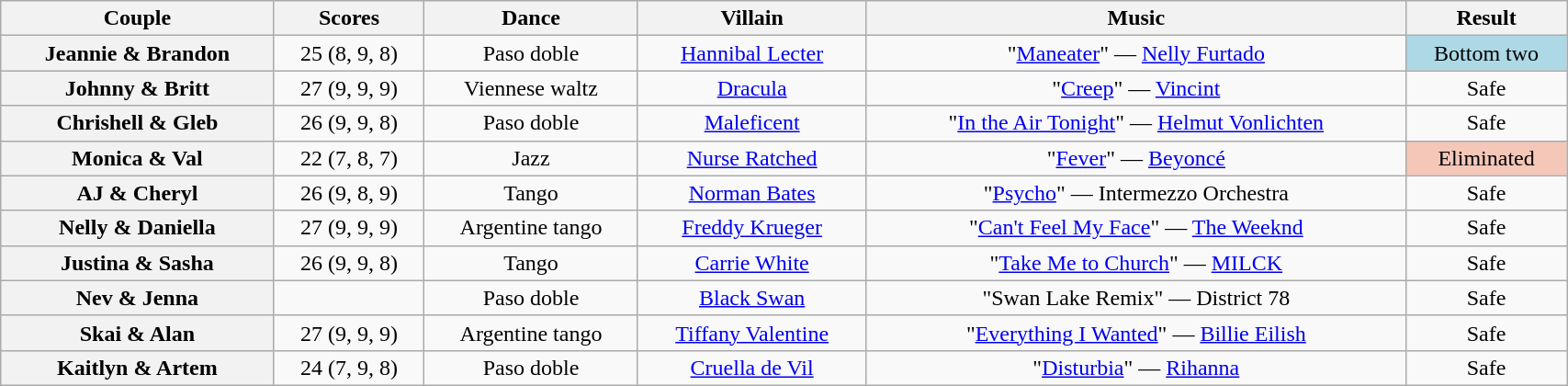<table class="wikitable sortable" style="text-align:center; width: 90%">
<tr>
<th scope="col">Couple</th>
<th scope="col">Scores</th>
<th scope="col" class="unsortable">Dance</th>
<th scope="col" class="unsortable">Villain</th>
<th scope="col" class="unsortable">Music</th>
<th scope="col" class="unsortable">Result</th>
</tr>
<tr>
<th scope="row">Jeannie & Brandon</th>
<td>25 (8, 9, 8)</td>
<td>Paso doble</td>
<td><a href='#'>Hannibal Lecter</a></td>
<td>"<a href='#'>Maneater</a>" — <a href='#'>Nelly Furtado</a></td>
<td bgcolor=lightblue>Bottom two</td>
</tr>
<tr>
<th scope="row">Johnny & Britt</th>
<td>27 (9, 9, 9)</td>
<td>Viennese waltz</td>
<td><a href='#'>Dracula</a></td>
<td>"<a href='#'>Creep</a>" — <a href='#'>Vincint</a></td>
<td>Safe</td>
</tr>
<tr>
<th scope="row">Chrishell & Gleb</th>
<td>26 (9, 9, 8)</td>
<td>Paso doble</td>
<td><a href='#'>Maleficent</a></td>
<td>"<a href='#'>In the Air Tonight</a>" — <a href='#'>Helmut Vonlichten</a></td>
<td>Safe</td>
</tr>
<tr>
<th scope="row">Monica & Val</th>
<td>22 (7, 8, 7)</td>
<td>Jazz</td>
<td><a href='#'>Nurse Ratched</a></td>
<td>"<a href='#'>Fever</a>" — <a href='#'>Beyoncé</a></td>
<td bgcolor=f4c7b8>Eliminated</td>
</tr>
<tr>
<th scope="row">AJ & Cheryl</th>
<td>26 (9, 8, 9)</td>
<td>Tango</td>
<td><a href='#'>Norman Bates</a></td>
<td>"<a href='#'>Psycho</a>" — Intermezzo Orchestra</td>
<td>Safe</td>
</tr>
<tr>
<th scope="row">Nelly & Daniella</th>
<td>27 (9, 9, 9)</td>
<td>Argentine tango</td>
<td><a href='#'>Freddy Krueger</a></td>
<td>"<a href='#'>Can't Feel My Face</a>" — <a href='#'>The Weeknd</a></td>
<td>Safe</td>
</tr>
<tr>
<th scope="row">Justina & Sasha</th>
<td>26 (9, 9, 8)</td>
<td>Tango</td>
<td><a href='#'>Carrie White</a></td>
<td>"<a href='#'>Take Me to Church</a>" — <a href='#'>MILCK</a></td>
<td>Safe</td>
</tr>
<tr>
<th scope="row">Nev & Jenna</th>
<td></td>
<td>Paso doble</td>
<td><a href='#'>Black Swan</a></td>
<td>"Swan Lake Remix" — District 78</td>
<td>Safe</td>
</tr>
<tr>
<th scope="row">Skai & Alan</th>
<td>27 (9, 9, 9)</td>
<td>Argentine tango</td>
<td><a href='#'>Tiffany Valentine</a></td>
<td>"<a href='#'>Everything I Wanted</a>" — <a href='#'>Billie Eilish</a></td>
<td>Safe</td>
</tr>
<tr>
<th scope="row">Kaitlyn & Artem</th>
<td>24 (7, 9, 8)</td>
<td>Paso doble</td>
<td><a href='#'>Cruella de Vil</a></td>
<td>"<a href='#'>Disturbia</a>" — <a href='#'>Rihanna</a></td>
<td>Safe</td>
</tr>
</table>
